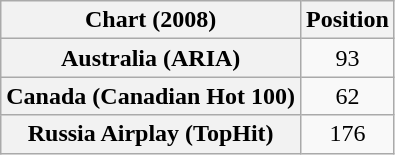<table class="wikitable plainrowheaders">
<tr>
<th>Chart (2008)</th>
<th>Position</th>
</tr>
<tr>
<th scope="row">Australia (ARIA)</th>
<td align="center">93</td>
</tr>
<tr>
<th scope="row">Canada (Canadian Hot 100)</th>
<td align="center">62</td>
</tr>
<tr>
<th scope="row">Russia Airplay (TopHit)</th>
<td align="center">176</td>
</tr>
</table>
